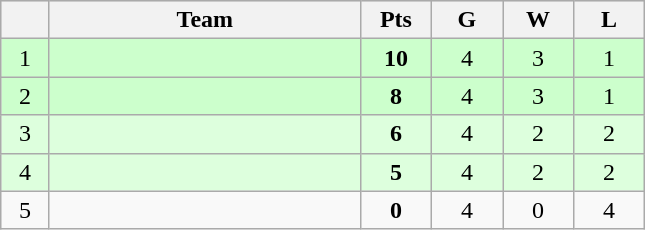<table class=wikitable style="text-align:center">
<tr bgcolor="#DCDCDC">
<th width="25"></th>
<th width="200">Team</th>
<th width="40">Pts</th>
<th width="40">G</th>
<th width="40">W</th>
<th width="40">L</th>
</tr>
<tr bgcolor=#CCFFCC>
<td>1</td>
<td align=left></td>
<td><strong>10</strong></td>
<td>4</td>
<td>3</td>
<td>1</td>
</tr>
<tr bgcolor=#CCFFCC>
<td>2</td>
<td align=left></td>
<td><strong>8</strong></td>
<td>4</td>
<td>3</td>
<td>1</td>
</tr>
<tr bgcolor=#DDFFDD>
<td>3</td>
<td align=left></td>
<td><strong>6</strong></td>
<td>4</td>
<td>2</td>
<td>2</td>
</tr>
<tr bgcolor=#DDFFDD>
<td>4</td>
<td align=left></td>
<td><strong>5</strong></td>
<td>4</td>
<td>2</td>
<td>2</td>
</tr>
<tr>
<td>5</td>
<td align=left></td>
<td><strong>0</strong></td>
<td>4</td>
<td>0</td>
<td>4</td>
</tr>
</table>
